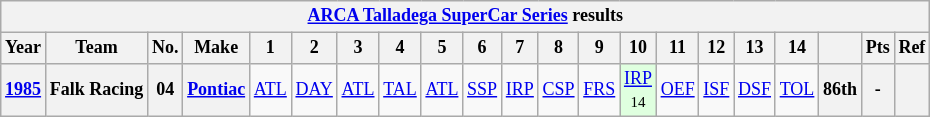<table class="wikitable" style="text-align:center; font-size:75%">
<tr>
<th colspan=45><a href='#'>ARCA Talladega SuperCar Series</a> results</th>
</tr>
<tr>
<th>Year</th>
<th>Team</th>
<th>No.</th>
<th>Make</th>
<th>1</th>
<th>2</th>
<th>3</th>
<th>4</th>
<th>5</th>
<th>6</th>
<th>7</th>
<th>8</th>
<th>9</th>
<th>10</th>
<th>11</th>
<th>12</th>
<th>13</th>
<th>14</th>
<th></th>
<th>Pts</th>
<th>Ref</th>
</tr>
<tr>
<th><a href='#'>1985</a></th>
<th>Falk Racing</th>
<th>04</th>
<th><a href='#'>Pontiac</a></th>
<td><a href='#'>ATL</a></td>
<td><a href='#'>DAY</a></td>
<td><a href='#'>ATL</a></td>
<td><a href='#'>TAL</a></td>
<td><a href='#'>ATL</a></td>
<td><a href='#'>SSP</a></td>
<td><a href='#'>IRP</a></td>
<td><a href='#'>CSP</a></td>
<td><a href='#'>FRS</a></td>
<td style="background:#DFFFDF;"><a href='#'>IRP</a><br><small>14</small></td>
<td><a href='#'>OEF</a></td>
<td><a href='#'>ISF</a></td>
<td><a href='#'>DSF</a></td>
<td><a href='#'>TOL</a></td>
<th>86th</th>
<th>-</th>
<th></th>
</tr>
</table>
